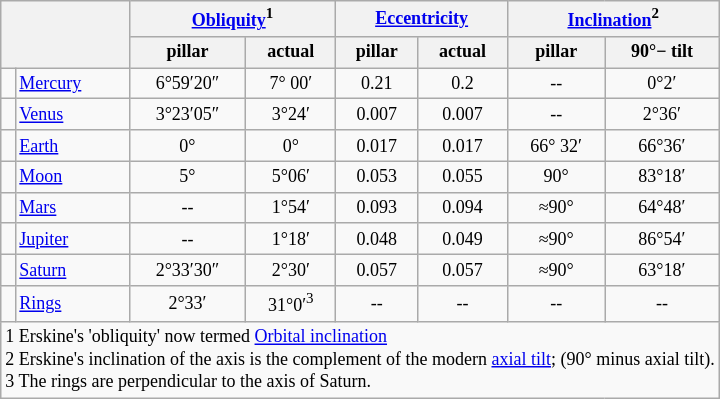<table class="wikitable" style="font-size: 75%; margin-left: auto; margin-right: auto; border: none;text-align:center;">
<tr>
<th scope="col" rowspan="2"  colspan="2"></th>
<th scope="col" colspan="2"><a href='#'>Obliquity</a><sup>1</sup></th>
<th scope="col" colspan="2"><a href='#'>Eccentricity</a></th>
<th scope="col" colspan="2"><a href='#'>Inclination</a><sup>2</sup></th>
</tr>
<tr>
<th scope="col">pillar</th>
<th scope="col">actual</th>
<th ! scope="col">pillar</th>
<th scope="col">actual</th>
<th scope="col">pillar</th>
<th scope="col">90°− tilt</th>
</tr>
<tr>
<td></td>
<td style="text-align: left;"><a href='#'>Mercury</a></td>
<td>6°59′20″</td>
<td>7° 00′</td>
<td>0.21</td>
<td>0.2</td>
<td>--</td>
<td>0°2′</td>
</tr>
<tr>
<td></td>
<td style="text-align: left;"><a href='#'>Venus</a></td>
<td>3°23′05″</td>
<td>3°24′</td>
<td>0.007</td>
<td>0.007</td>
<td>--</td>
<td>2°36′</td>
</tr>
<tr>
<td></td>
<td style="text-align: left;"><a href='#'>Earth</a></td>
<td>0°</td>
<td>0°</td>
<td>0.017</td>
<td>0.017</td>
<td>66° 32′</td>
<td>66°36′</td>
</tr>
<tr>
<td></td>
<td style="text-align: left;"><a href='#'>Moon</a></td>
<td>5°</td>
<td>5°06′</td>
<td>0.053</td>
<td>0.055</td>
<td>90°</td>
<td>83°18′</td>
</tr>
<tr>
<td></td>
<td style="text-align: left;"><a href='#'>Mars</a></td>
<td>--</td>
<td>1°54′</td>
<td>0.093</td>
<td>0.094</td>
<td>≈90°</td>
<td>64°48′</td>
</tr>
<tr>
<td></td>
<td style="text-align: left;"><a href='#'>Jupiter</a></td>
<td>--</td>
<td>1°18′</td>
<td>0.048</td>
<td>0.049</td>
<td>≈90°</td>
<td>86°54′</td>
</tr>
<tr>
<td></td>
<td style="text-align: left;"><a href='#'>Saturn</a></td>
<td>2°33′30″</td>
<td>2°30′</td>
<td>0.057</td>
<td>0.057</td>
<td>≈90°</td>
<td>63°18′</td>
</tr>
<tr>
<td></td>
<td style="text-align: left;"><a href='#'>Rings</a></td>
<td>2°33′</td>
<td>31°0′<sup>3</sup></td>
<td>--</td>
<td>--</td>
<td>--</td>
<td>--</td>
</tr>
<tr>
<td scope="col" colspan="8"style="text-align: left;">1 Erskine's 'obliquity' now termed <a href='#'>Orbital inclination</a><br>2 Erskine's inclination of the axis is the complement of the modern <a href='#'>axial tilt</a>; (90° minus axial tilt).<br>3 The rings are perpendicular to the axis of Saturn.</td>
</tr>
</table>
